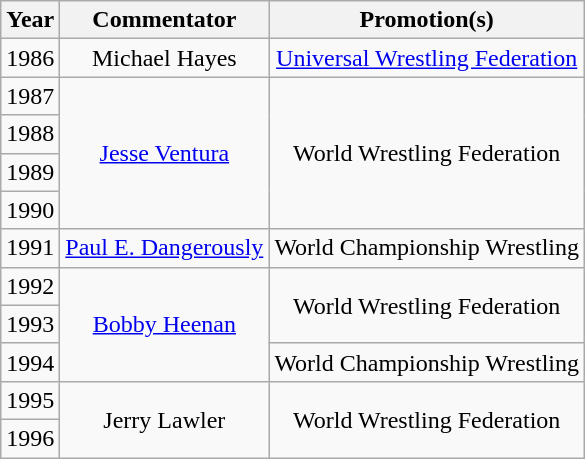<table class="wikitable sortable" style="text-align: center">
<tr>
<th>Year</th>
<th>Commentator</th>
<th>Promotion(s)</th>
</tr>
<tr>
<td>1986</td>
<td>Michael Hayes</td>
<td><a href='#'>Universal Wrestling Federation</a></td>
</tr>
<tr>
<td>1987</td>
<td rowspan=4><a href='#'>Jesse Ventura</a></td>
<td rowspan=4>World Wrestling Federation</td>
</tr>
<tr>
<td>1988</td>
</tr>
<tr>
<td>1989</td>
</tr>
<tr>
<td>1990</td>
</tr>
<tr>
<td>1991</td>
<td><a href='#'>Paul E. Dangerously</a></td>
<td>World Championship Wrestling</td>
</tr>
<tr>
<td>1992</td>
<td rowspan=3><a href='#'>Bobby Heenan</a></td>
<td rowspan=2>World Wrestling Federation</td>
</tr>
<tr>
<td>1993</td>
</tr>
<tr>
<td>1994</td>
<td rowspan=1>World Championship Wrestling</td>
</tr>
<tr>
<td>1995</td>
<td rowspan=2>Jerry Lawler</td>
<td rowspan=2>World Wrestling Federation</td>
</tr>
<tr>
<td>1996</td>
</tr>
</table>
